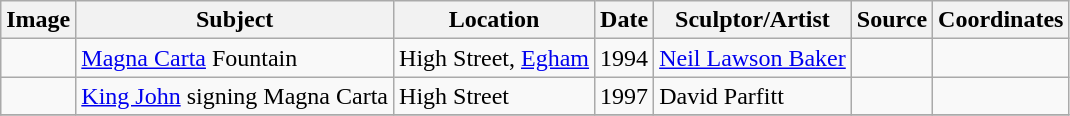<table class="wikitable sortable">
<tr>
<th>Image</th>
<th>Subject</th>
<th>Location</th>
<th>Date</th>
<th>Sculptor/Artist</th>
<th>Source</th>
<th>Coordinates</th>
</tr>
<tr>
<td></td>
<td><a href='#'>Magna Carta</a> Fountain</td>
<td>High Street, <a href='#'>Egham</a></td>
<td>1994</td>
<td><a href='#'>Neil Lawson Baker</a></td>
<td></td>
<td></td>
</tr>
<tr>
<td></td>
<td><a href='#'>King John</a> signing Magna Carta</td>
<td>High Street</td>
<td>1997</td>
<td>David Parfitt</td>
<td></td>
<td></td>
</tr>
<tr>
</tr>
</table>
